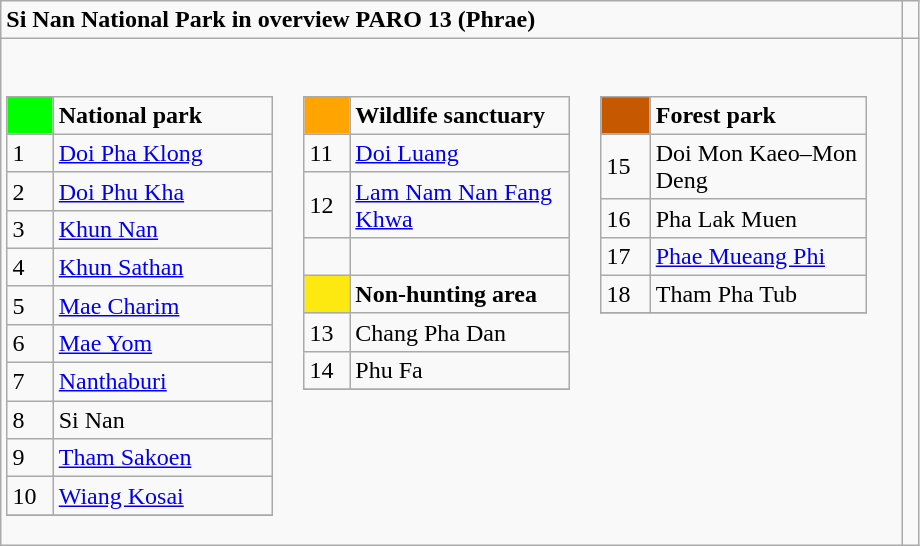<table role="presentation" class="wikitable mw-collapsible mw-collapsed">
<tr>
<td><strong>Si Nan National Park in overview PARO 13 (Phrae)</strong></td>
<td> </td>
</tr>
<tr>
<td><br><table class= "wikitable" style= "width:30%; display:inline-table;">
<tr>
<td style="width:3%; background:#00FF00;"> </td>
<td style="width:27%;"><strong>National park</strong></td>
</tr>
<tr>
<td>1</td>
<td><a href='#'>Doi Pha Klong</a></td>
</tr>
<tr>
<td>2</td>
<td><a href='#'>Doi Phu Kha</a></td>
</tr>
<tr>
<td>3</td>
<td><a href='#'>Khun Nan</a></td>
</tr>
<tr>
<td>4</td>
<td><a href='#'>Khun Sathan</a></td>
</tr>
<tr>
<td>5</td>
<td><a href='#'>Mae Charim</a></td>
</tr>
<tr>
<td>6</td>
<td><a href='#'>Mae Yom</a></td>
</tr>
<tr>
<td>7</td>
<td><a href='#'>Nanthaburi</a></td>
</tr>
<tr>
<td>8</td>
<td>Si Nan</td>
</tr>
<tr>
<td>9</td>
<td><a href='#'>Tham Sakoen</a></td>
</tr>
<tr>
<td>10</td>
<td><a href='#'>Wiang Kosai</a></td>
</tr>
<tr>
</tr>
</table>
<table class= "wikitable" style= "width:30%; display:inline-table;">
<tr>
<td style="background:#FFA400;"> </td>
<td><strong>Wildlife sanctuary</strong></td>
</tr>
<tr>
<td>11</td>
<td><a href='#'>Doi Luang</a></td>
</tr>
<tr>
<td>12</td>
<td><a href='#'>Lam Nam Nan Fang Khwa</a></td>
</tr>
<tr>
<td>  </td>
</tr>
<tr>
<td style="width:3%; background:#FDE910;"> </td>
<td style="width:30%;"><strong>Non-hunting area</strong></td>
</tr>
<tr>
<td>13</td>
<td>Chang Pha Dan</td>
</tr>
<tr>
<td>14</td>
<td>Phu Fa</td>
</tr>
<tr>
</tr>
</table>
<table class= "wikitable" style= "width:30%; display:inline-table;">
<tr>
<td style="width:3%; background:#C65900;"> </td>
<td style="width:27%;"><strong>Forest park</strong></td>
</tr>
<tr>
<td>15</td>
<td>Doi Mon Kaeo–Mon Deng</td>
</tr>
<tr>
<td>16</td>
<td>Pha Lak Muen</td>
</tr>
<tr>
<td>17</td>
<td><a href='#'>Phae Mueang Phi</a></td>
</tr>
<tr>
<td>18</td>
<td>Tham Pha Tub</td>
</tr>
<tr>
</tr>
</table>
</td>
</tr>
</table>
